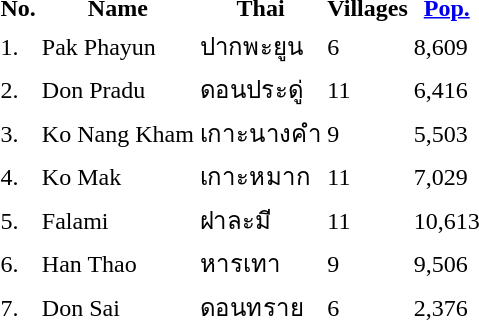<table>
<tr>
<th>No.</th>
<th>Name</th>
<th>Thai</th>
<th>Villages</th>
<th><a href='#'>Pop.</a></th>
</tr>
<tr>
<td>1.</td>
<td>Pak Phayun</td>
<td>ปากพะยูน</td>
<td>6</td>
<td>8,609</td>
</tr>
<tr>
<td>2.</td>
<td>Don Pradu</td>
<td>ดอนประดู่</td>
<td>11</td>
<td>6,416</td>
</tr>
<tr>
<td>3.</td>
<td>Ko Nang Kham</td>
<td>เกาะนางคำ</td>
<td>9</td>
<td>5,503</td>
</tr>
<tr>
<td>4.</td>
<td>Ko Mak</td>
<td>เกาะหมาก</td>
<td>11</td>
<td>7,029</td>
</tr>
<tr>
<td>5.</td>
<td>Falami</td>
<td>ฝาละมี</td>
<td>11</td>
<td>10,613</td>
</tr>
<tr>
<td>6.</td>
<td>Han Thao</td>
<td>หารเทา</td>
<td>9</td>
<td>9,506</td>
</tr>
<tr>
<td>7.</td>
<td>Don Sai</td>
<td>ดอนทราย</td>
<td>6</td>
<td>2,376</td>
</tr>
</table>
